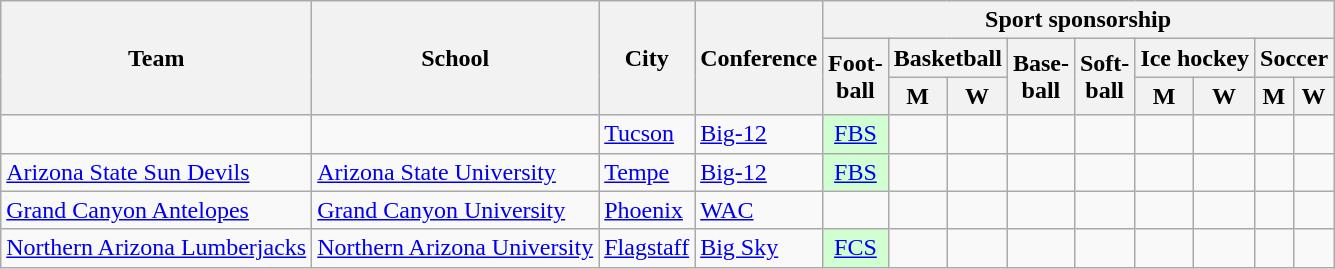<table class="sortable wikitable">
<tr>
<th rowspan=3>Team</th>
<th rowspan=3>School</th>
<th rowspan=3>City</th>
<th rowspan=3>Conference</th>
<th colspan=9>Sport sponsorship</th>
</tr>
<tr>
<th rowspan=2>Foot-<br>ball</th>
<th colspan=2>Basketball</th>
<th rowspan=2>Base-<br>ball</th>
<th rowspan=2>Soft-<br>ball</th>
<th colspan=2>Ice hockey</th>
<th colspan=2>Soccer</th>
</tr>
<tr>
<th>M</th>
<th>W</th>
<th>M</th>
<th>W</th>
<th>M</th>
<th>W</th>
</tr>
<tr>
<td></td>
<td></td>
<td><a href='#'>Tucson</a></td>
<td><a href='#'>Big-12</a></td>
<td style="background:#D2FFD2; text-align:center"><a href='#'>FBS</a></td>
<td></td>
<td></td>
<td></td>
<td></td>
<td></td>
<td></td>
<td></td>
<td></td>
</tr>
<tr>
<td><a href='#'>Arizona State Sun Devils</a></td>
<td><a href='#'>Arizona State University</a></td>
<td><a href='#'>Tempe</a></td>
<td><a href='#'>Big-12</a></td>
<td style="background:#D2FFD2; text-align:center"><a href='#'>FBS</a></td>
<td></td>
<td></td>
<td></td>
<td></td>
<td> </td>
<td></td>
<td></td>
<td></td>
</tr>
<tr>
<td><a href='#'>Grand Canyon Antelopes</a></td>
<td><a href='#'>Grand Canyon University</a></td>
<td><a href='#'>Phoenix</a></td>
<td><a href='#'>WAC</a></td>
<td></td>
<td></td>
<td></td>
<td></td>
<td></td>
<td></td>
<td></td>
<td></td>
<td></td>
</tr>
<tr>
<td><a href='#'>Northern Arizona Lumberjacks</a> </td>
<td><a href='#'>Northern Arizona University</a></td>
<td><a href='#'>Flagstaff</a></td>
<td><a href='#'>Big Sky</a></td>
<td style="background:#D2FFD2; text-align:center"><a href='#'>FCS</a></td>
<td></td>
<td></td>
<td></td>
<td></td>
<td></td>
<td></td>
<td></td>
<td></td>
</tr>
</table>
